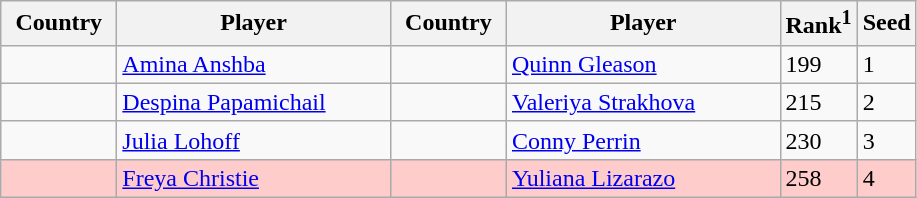<table class="sortable wikitable">
<tr>
<th width="70">Country</th>
<th width="175">Player</th>
<th width="70">Country</th>
<th width="175">Player</th>
<th>Rank<sup>1</sup></th>
<th>Seed</th>
</tr>
<tr>
<td></td>
<td><a href='#'>Amina Anshba</a></td>
<td></td>
<td><a href='#'>Quinn Gleason</a></td>
<td>199</td>
<td>1</td>
</tr>
<tr>
<td></td>
<td><a href='#'>Despina Papamichail</a></td>
<td></td>
<td><a href='#'>Valeriya Strakhova</a></td>
<td>215</td>
<td>2</td>
</tr>
<tr>
<td></td>
<td><a href='#'>Julia Lohoff</a></td>
<td></td>
<td><a href='#'>Conny Perrin</a></td>
<td>230</td>
<td>3</td>
</tr>
<tr style="background:#fcc;">
<td></td>
<td><a href='#'>Freya Christie</a></td>
<td></td>
<td><a href='#'>Yuliana Lizarazo</a></td>
<td>258</td>
<td>4</td>
</tr>
</table>
